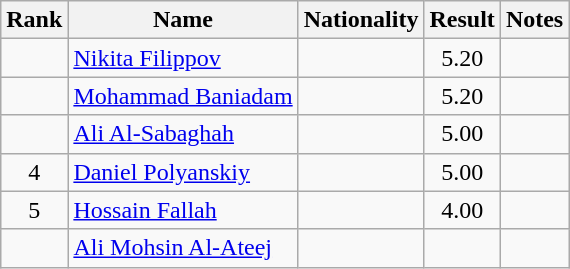<table class="wikitable sortable" style="text-align:center">
<tr>
<th>Rank</th>
<th>Name</th>
<th>Nationality</th>
<th>Result</th>
<th>Notes</th>
</tr>
<tr>
<td></td>
<td align=left><a href='#'>Nikita Filippov</a></td>
<td align=left></td>
<td>5.20</td>
<td></td>
</tr>
<tr>
<td></td>
<td align=left><a href='#'>Mohammad Baniadam</a></td>
<td align=left></td>
<td>5.20</td>
<td></td>
</tr>
<tr>
<td></td>
<td align=left><a href='#'>Ali Al-Sabaghah</a></td>
<td align=left></td>
<td>5.00</td>
<td></td>
</tr>
<tr>
<td>4</td>
<td align=left><a href='#'>Daniel Polyanskiy</a></td>
<td align=left></td>
<td>5.00</td>
<td></td>
</tr>
<tr>
<td>5</td>
<td align=left><a href='#'>Hossain Fallah</a></td>
<td align=left></td>
<td>4.00</td>
<td></td>
</tr>
<tr>
<td></td>
<td align=left><a href='#'>Ali Mohsin Al-Ateej</a></td>
<td align=left></td>
<td></td>
<td></td>
</tr>
</table>
